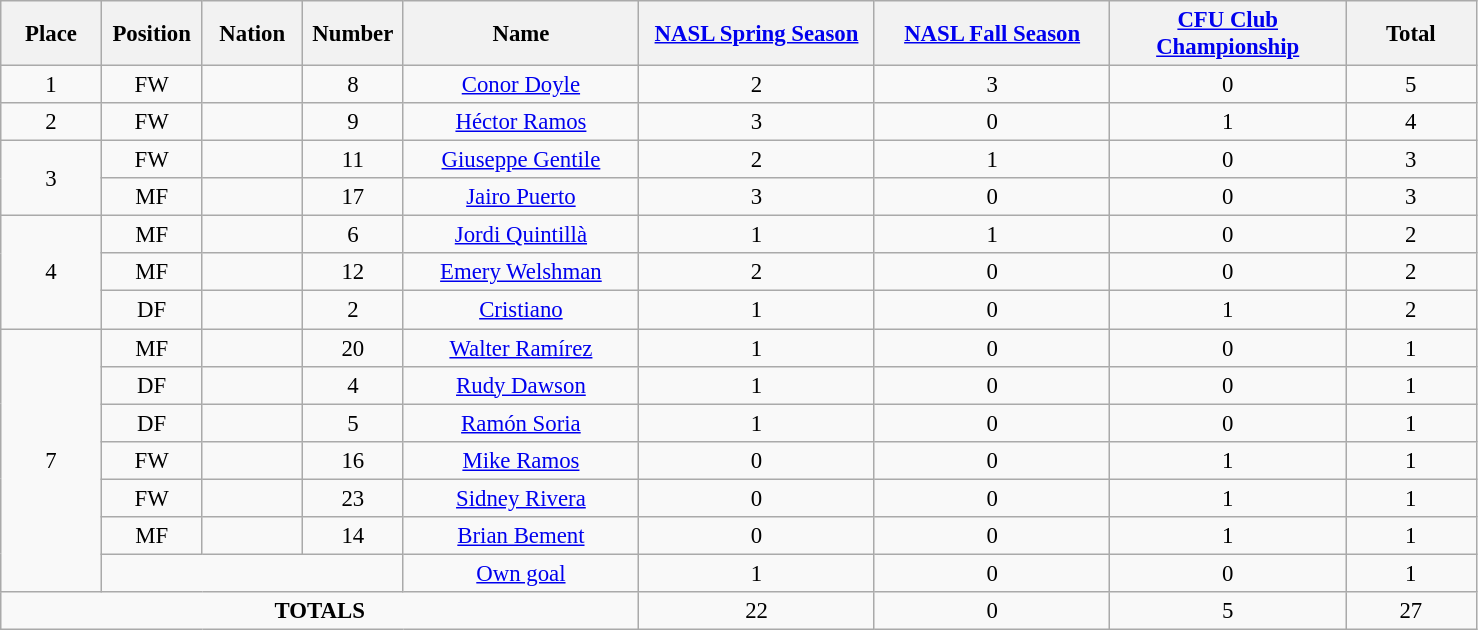<table class="wikitable" style="font-size: 95%; text-align: center;">
<tr>
<th width=60>Place</th>
<th width=60>Position</th>
<th width=60>Nation</th>
<th width=60>Number</th>
<th width=150>Name</th>
<th width=150><a href='#'>NASL Spring Season</a></th>
<th width=150><a href='#'>NASL Fall Season</a></th>
<th width=150><a href='#'>CFU Club Championship</a></th>
<th width=80><strong>Total</strong></th>
</tr>
<tr>
<td>1</td>
<td>FW</td>
<td></td>
<td>8</td>
<td><a href='#'>Conor Doyle</a></td>
<td>2</td>
<td>3</td>
<td>0</td>
<td>5</td>
</tr>
<tr>
<td>2</td>
<td>FW</td>
<td></td>
<td>9</td>
<td><a href='#'>Héctor Ramos</a></td>
<td>3</td>
<td>0</td>
<td>1</td>
<td>4</td>
</tr>
<tr>
<td rowspan="2">3</td>
<td>FW</td>
<td></td>
<td>11</td>
<td><a href='#'>Giuseppe Gentile</a></td>
<td>2</td>
<td>1</td>
<td>0</td>
<td>3</td>
</tr>
<tr>
<td>MF</td>
<td></td>
<td>17</td>
<td><a href='#'>Jairo Puerto</a></td>
<td>3</td>
<td>0</td>
<td>0</td>
<td>3</td>
</tr>
<tr>
<td rowspan="3">4</td>
<td>MF</td>
<td></td>
<td>6</td>
<td><a href='#'>Jordi Quintillà</a></td>
<td>1</td>
<td>1</td>
<td>0</td>
<td>2</td>
</tr>
<tr>
<td>MF</td>
<td></td>
<td>12</td>
<td><a href='#'>Emery Welshman</a></td>
<td>2</td>
<td>0</td>
<td>0</td>
<td>2</td>
</tr>
<tr>
<td>DF</td>
<td></td>
<td>2</td>
<td><a href='#'>Cristiano</a></td>
<td>1</td>
<td>0</td>
<td>1</td>
<td>2</td>
</tr>
<tr>
<td rowspan="7">7</td>
<td>MF</td>
<td></td>
<td>20</td>
<td><a href='#'>Walter Ramírez</a></td>
<td>1</td>
<td>0</td>
<td>0</td>
<td>1</td>
</tr>
<tr>
<td>DF</td>
<td></td>
<td>4</td>
<td><a href='#'>Rudy Dawson</a></td>
<td>1</td>
<td>0</td>
<td>0</td>
<td>1</td>
</tr>
<tr>
<td>DF</td>
<td></td>
<td>5</td>
<td><a href='#'>Ramón Soria</a></td>
<td>1</td>
<td>0</td>
<td>0</td>
<td>1</td>
</tr>
<tr>
<td>FW</td>
<td></td>
<td>16</td>
<td><a href='#'>Mike Ramos</a></td>
<td>0</td>
<td>0</td>
<td>1</td>
<td>1</td>
</tr>
<tr>
<td>FW</td>
<td></td>
<td>23</td>
<td><a href='#'>Sidney Rivera</a></td>
<td>0</td>
<td>0</td>
<td>1</td>
<td>1</td>
</tr>
<tr>
<td>MF</td>
<td></td>
<td>14</td>
<td><a href='#'>Brian Bement</a></td>
<td>0</td>
<td>0</td>
<td>1</td>
<td>1</td>
</tr>
<tr>
<td colspan="3"></td>
<td><a href='#'>Own goal</a></td>
<td>1</td>
<td>0</td>
<td>0</td>
<td>1</td>
</tr>
<tr>
<td colspan="5"><strong>TOTALS</strong></td>
<td>22</td>
<td>0</td>
<td>5</td>
<td>27</td>
</tr>
</table>
